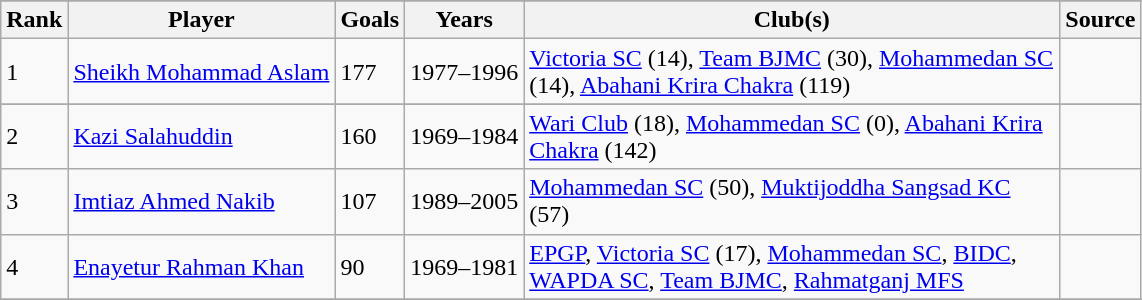<table class="wikitable sortable"  style="text-align:left">
<tr>
</tr>
<tr>
<th width="5">Rank</th>
<th>Player</th>
<th>Goals</th>
<th>Years</th>
<th width="350">Club(s)</th>
<th>Source</th>
</tr>
<tr>
<td>1</td>
<td> <a href='#'>Sheikh Mohammad Aslam</a></td>
<td>177</td>
<td>1977–1996</td>
<td><a href='#'>Victoria SC</a> (14), <a href='#'>Team BJMC</a> (30), <a href='#'>Mohammedan SC</a> (14), <a href='#'>Abahani Krira Chakra</a> (119)</td>
<td></td>
</tr>
<tr>
</tr>
<tr>
<td>2</td>
<td> <a href='#'>Kazi Salahuddin</a></td>
<td>160</td>
<td>1969–1984</td>
<td><a href='#'>Wari Club</a> (18), <a href='#'>Mohammedan SC</a> (0), <a href='#'>Abahani Krira Chakra</a> (142)</td>
<td></td>
</tr>
<tr>
<td>3</td>
<td> <a href='#'>Imtiaz Ahmed Nakib</a></td>
<td>107</td>
<td>1989–2005</td>
<td><a href='#'>Mohammedan SC</a> (50), <a href='#'>Muktijoddha Sangsad KC</a> (57)</td>
<td></td>
</tr>
<tr>
<td>4</td>
<td> <a href='#'>Enayetur Rahman Khan</a></td>
<td>90</td>
<td>1969–1981</td>
<td><a href='#'>EPGP</a>, <a href='#'>Victoria SC</a> (17), <a href='#'>Mohammedan SC</a>, <a href='#'>BIDC</a>, <a href='#'>WAPDA SC</a>, <a href='#'>Team BJMC</a>, <a href='#'>Rahmatganj MFS</a></td>
<td></td>
</tr>
<tr>
</tr>
</table>
